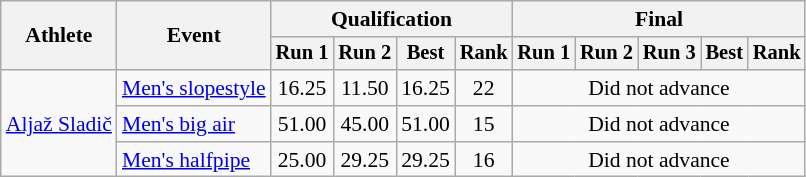<table class="wikitable" style="font-size:90%">
<tr>
<th rowspan=2>Athlete</th>
<th rowspan=2>Event</th>
<th colspan=4>Qualification</th>
<th colspan=5>Final</th>
</tr>
<tr style="font-size:95%">
<th>Run 1</th>
<th>Run 2</th>
<th>Best</th>
<th>Rank</th>
<th>Run 1</th>
<th>Run 2</th>
<th>Run 3</th>
<th>Best</th>
<th>Rank</th>
</tr>
<tr align=center>
<td align=left rowspan=3><a href='#'>Aljaž Sladič</a></td>
<td align=left><a href='#'>Men's slopestyle</a></td>
<td>16.25</td>
<td>11.50</td>
<td>16.25</td>
<td>22</td>
<td colspan=5>Did not advance</td>
</tr>
<tr align=center>
<td align=left><a href='#'>Men's big air</a></td>
<td>51.00</td>
<td>45.00</td>
<td>51.00</td>
<td>15</td>
<td colspan=5>Did not advance</td>
</tr>
<tr align=center>
<td align=left><a href='#'>Men's halfpipe</a></td>
<td>25.00</td>
<td>29.25</td>
<td>29.25</td>
<td>16</td>
<td colspan=5>Did not advance</td>
</tr>
</table>
